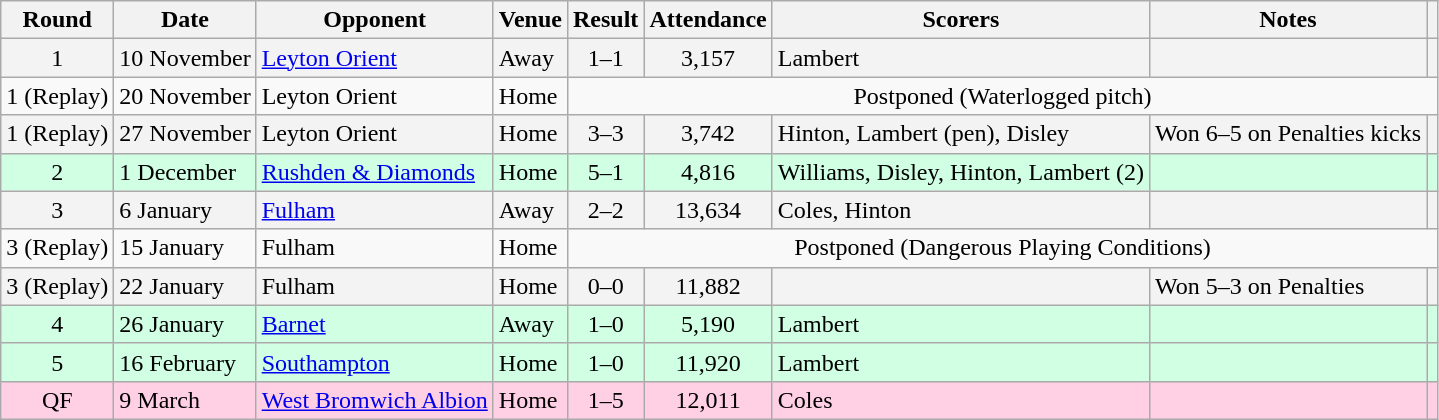<table class="wikitable">
<tr>
<th>Round</th>
<th>Date</th>
<th>Opponent</th>
<th>Venue</th>
<th>Result</th>
<th>Attendance</th>
<th>Scorers</th>
<th>Notes</th>
<th></th>
</tr>
<tr style="background:#f3f3f3;">
<td style="text-align:center;">1</td>
<td>10 November</td>
<td><a href='#'>Leyton Orient</a></td>
<td>Away</td>
<td style="text-align:center;">1–1</td>
<td style="text-align:center;">3,157</td>
<td>Lambert</td>
<td></td>
<td></td>
</tr>
<tr>
<td style="text-align:center;">1 (Replay)</td>
<td>20 November</td>
<td>Leyton Orient</td>
<td>Home</td>
<td style="text-align:center;" colspan="5">Postponed (Waterlogged pitch)</td>
</tr>
<tr style="background:#f3f3f3;">
<td style="text-align:center;">1 (Replay)</td>
<td>27 November</td>
<td>Leyton Orient</td>
<td>Home</td>
<td style="text-align:center;">3–3</td>
<td style="text-align:center;">3,742</td>
<td>Hinton, Lambert (pen), Disley</td>
<td>Won 6–5 on Penalties kicks</td>
<td></td>
</tr>
<tr style="background:#d0ffe3;">
<td style="text-align:center;">2</td>
<td>1 December</td>
<td><a href='#'>Rushden & Diamonds</a></td>
<td>Home</td>
<td style="text-align:center;">5–1</td>
<td style="text-align:center;">4,816</td>
<td>Williams, Disley, Hinton, Lambert (2)</td>
<td></td>
<td></td>
</tr>
<tr style="background:#f3f3f3;">
<td style="text-align:center;">3</td>
<td>6 January</td>
<td><a href='#'>Fulham</a></td>
<td>Away</td>
<td style="text-align:center;">2–2</td>
<td style="text-align:center;">13,634</td>
<td>Coles, Hinton</td>
<td></td>
<td></td>
</tr>
<tr>
<td style="text-align:center;">3 (Replay)</td>
<td>15 January</td>
<td>Fulham</td>
<td>Home</td>
<td style="text-align:center;" colspan="5">Postponed (Dangerous Playing Conditions)</td>
</tr>
<tr style="background:#f3f3f3;">
<td style="text-align:center;">3 (Replay)</td>
<td>22 January</td>
<td>Fulham</td>
<td>Home</td>
<td style="text-align:center;">0–0</td>
<td style="text-align:center;">11,882</td>
<td></td>
<td>Won 5–3 on Penalties</td>
<td></td>
</tr>
<tr style="background:#d0ffe3;">
<td style="text-align:center;">4</td>
<td>26 January</td>
<td><a href='#'>Barnet</a></td>
<td>Away</td>
<td style="text-align:center;">1–0</td>
<td style="text-align:center;">5,190</td>
<td>Lambert</td>
<td></td>
<td></td>
</tr>
<tr style="background:#d0ffe3;">
<td style="text-align:center;">5</td>
<td>16 February</td>
<td><a href='#'>Southampton</a></td>
<td>Home</td>
<td style="text-align:center;">1–0</td>
<td style="text-align:center;">11,920</td>
<td>Lambert</td>
<td></td>
<td></td>
</tr>
<tr style="background:#ffd0e3;">
<td style="text-align:center;">QF</td>
<td>9 March</td>
<td><a href='#'>West Bromwich Albion</a></td>
<td>Home</td>
<td style="text-align:center;">1–5</td>
<td style="text-align:center;">12,011</td>
<td>Coles</td>
<td> </td>
<td></td>
</tr>
</table>
